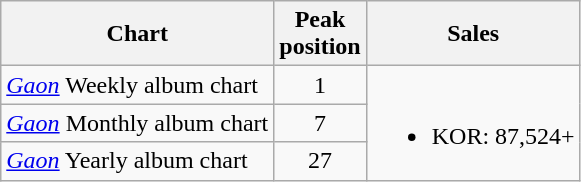<table class="wikitable">
<tr>
<th>Chart</th>
<th>Peak<br>position</th>
<th style="text-align:center;">Sales</th>
</tr>
<tr>
<td><em><a href='#'>Gaon</a></em> Weekly album chart</td>
<td align="center">1</td>
<td rowspan="3"><br><ul><li>KOR: 87,524+</li></ul></td>
</tr>
<tr>
<td><em><a href='#'>Gaon</a></em> Monthly album chart</td>
<td align="center">7</td>
</tr>
<tr>
<td><em><a href='#'>Gaon</a></em> Yearly album chart</td>
<td align="center">27</td>
</tr>
</table>
